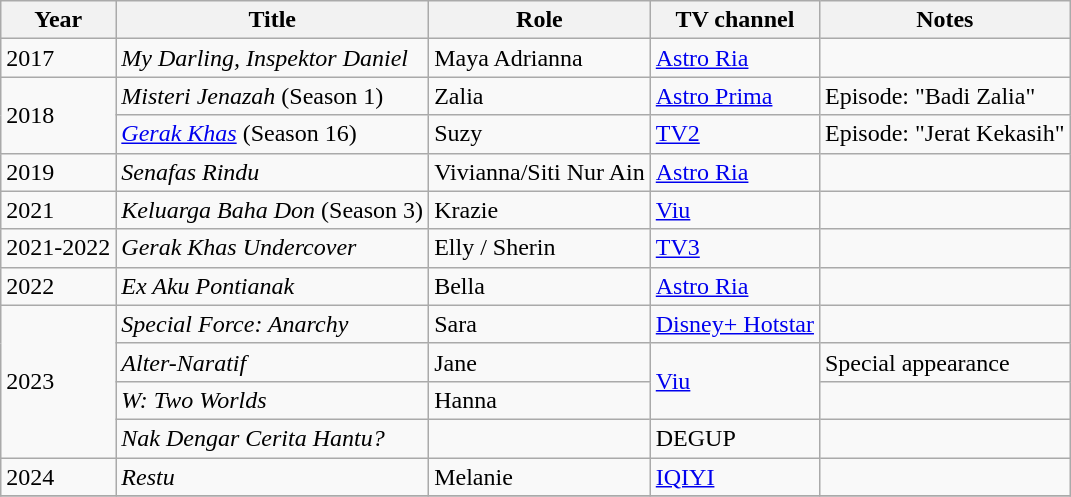<table class="wikitable">
<tr>
<th>Year</th>
<th>Title</th>
<th>Role</th>
<th>TV channel</th>
<th>Notes</th>
</tr>
<tr>
<td>2017</td>
<td><em>My Darling, Inspektor Daniel</em></td>
<td>Maya Adrianna</td>
<td><a href='#'>Astro Ria</a></td>
<td></td>
</tr>
<tr>
<td rowspan="2">2018</td>
<td><em>Misteri Jenazah</em> (Season 1)</td>
<td>Zalia</td>
<td><a href='#'>Astro Prima</a></td>
<td>Episode: "Badi Zalia"</td>
</tr>
<tr>
<td><em><a href='#'>Gerak Khas</a></em> (Season 16)</td>
<td>Suzy</td>
<td><a href='#'>TV2</a></td>
<td>Episode: "Jerat Kekasih"</td>
</tr>
<tr>
<td>2019</td>
<td><em>Senafas Rindu</em></td>
<td>Vivianna/Siti Nur Ain</td>
<td><a href='#'>Astro Ria</a></td>
<td></td>
</tr>
<tr>
<td>2021</td>
<td><em>Keluarga Baha Don</em> (Season 3)</td>
<td>Krazie</td>
<td><a href='#'>Viu</a></td>
<td></td>
</tr>
<tr>
<td>2021-2022</td>
<td><em>Gerak Khas Undercover</em></td>
<td>Elly / Sherin</td>
<td><a href='#'>TV3</a></td>
<td></td>
</tr>
<tr>
<td>2022</td>
<td><em>Ex Aku Pontianak</em></td>
<td>Bella</td>
<td><a href='#'>Astro Ria</a></td>
<td></td>
</tr>
<tr>
<td rowspan="4">2023</td>
<td><em>Special Force: Anarchy</em></td>
<td>Sara</td>
<td><a href='#'>Disney+ Hotstar</a></td>
<td></td>
</tr>
<tr>
<td><em>Alter-Naratif</em></td>
<td>Jane</td>
<td rowspan="2"><a href='#'>Viu</a></td>
<td>Special appearance</td>
</tr>
<tr>
<td><em>W: Two Worlds</em></td>
<td>Hanna</td>
<td></td>
</tr>
<tr>
<td><em>Nak Dengar Cerita Hantu?</em></td>
<td></td>
<td>DEGUP</td>
<td></td>
</tr>
<tr>
<td>2024</td>
<td><em>Restu</em></td>
<td>Melanie</td>
<td><a href='#'>IQIYI</a></td>
<td></td>
</tr>
<tr>
</tr>
</table>
